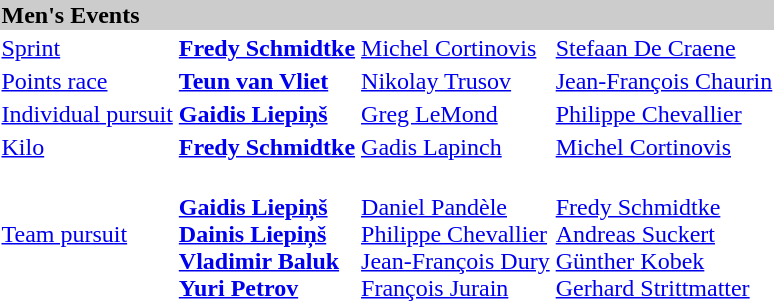<table>
<tr bgcolor="#cccccc">
<td colspan=4><strong>Men's Events</strong></td>
</tr>
<tr>
<td><a href='#'>Sprint</a> <br></td>
<td><strong><a href='#'>Fredy Schmidtke</a><br><small></small> </strong></td>
<td><a href='#'>Michel Cortinovis</a><br><small></small></td>
<td><a href='#'>Stefaan De Craene</a><br><small></small></td>
</tr>
<tr>
<td><a href='#'>Points race</a> <br></td>
<td><strong><a href='#'>Teun van Vliet</a><br><small></small> </strong></td>
<td><a href='#'>Nikolay Trusov</a><br><small></small></td>
<td><a href='#'>Jean-François Chaurin</a><br><small></small></td>
</tr>
<tr>
<td><a href='#'>Individual pursuit</a> <br>	</td>
<td><strong><a href='#'>Gaidis Liepiņš</a><br><small></small> </strong></td>
<td><a href='#'>Greg LeMond</a><br><small></small></td>
<td><a href='#'>Philippe Chevallier</a><br><small></small></td>
</tr>
<tr>
<td><a href='#'>Kilo</a> <br></td>
<td><strong><a href='#'>Fredy Schmidtke</a><br><small></small> </strong></td>
<td><a href='#'>Gadis Lapinch</a><br><small></small></td>
<td><a href='#'>Michel Cortinovis</a><br><small></small></td>
</tr>
<tr>
<td><a href='#'>Team pursuit</a> <br></td>
<td><strong><br><a href='#'>Gaidis Liepiņš</a><br><a href='#'>Dainis Liepiņš</a><br><a href='#'>Vladimir Baluk</a><br><a href='#'>Yuri Petrov</a></strong></td>
<td><br><a href='#'>Daniel Pandèle</a><br><a href='#'>Philippe Chevallier</a><br><a href='#'>Jean-François Dury</a><br><a href='#'>François Jurain</a></td>
<td><br><a href='#'>Fredy Schmidtke</a><br><a href='#'>Andreas Suckert</a><br><a href='#'>Günther Kobek</a><br><a href='#'>Gerhard Strittmatter</a></td>
</tr>
</table>
